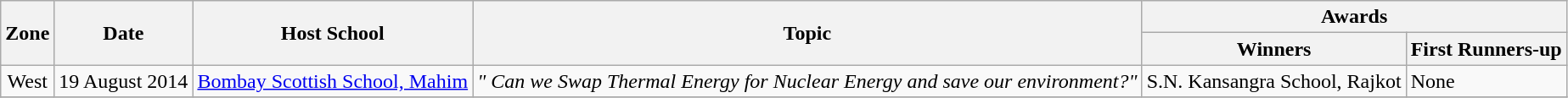<table class="wikitable">
<tr>
<th rowspan="2">Zone</th>
<th rowspan="2">Date</th>
<th rowspan="2">Host School</th>
<th rowspan="2">Topic</th>
<th colspan="2">Awards</th>
</tr>
<tr>
<th>Winners</th>
<th>First Runners-up</th>
</tr>
<tr>
<td align="center">West</td>
<td>19 August 2014</td>
<td><a href='#'>Bombay Scottish School, Mahim</a></td>
<td><em>   " Can we Swap Thermal Energy for Nuclear Energy and save our environment?"   </em></td>
<td>S.N. Kansangra School, Rajkot</td>
<td lil>None</td>
</tr>
<tr>
</tr>
</table>
